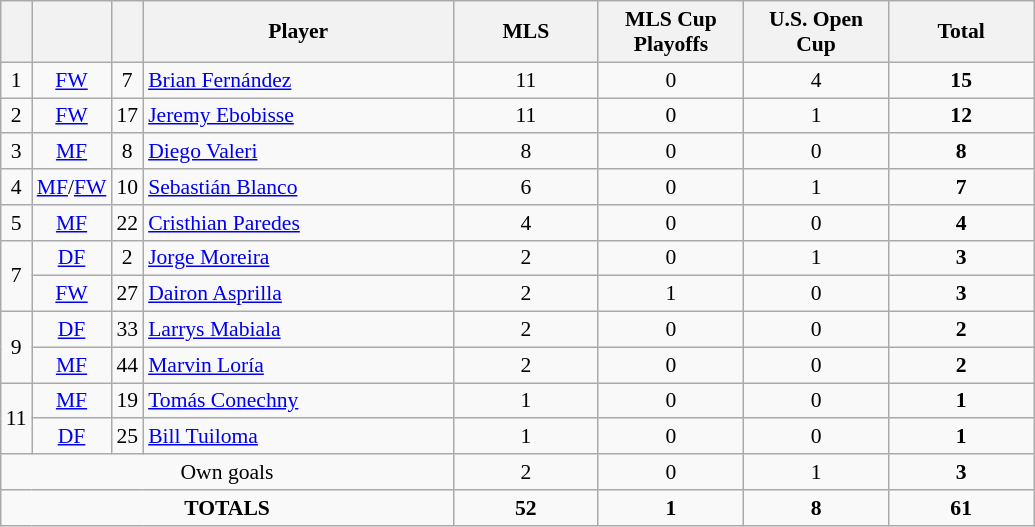<table class="wikitable sortable" style="font-size: 90%; text-align: center;">
<tr>
<th width=10></th>
<th width=30></th>
<th width=10></th>
<th width=200>Player</th>
<th width=90>MLS</th>
<th width=90>MLS Cup Playoffs</th>
<th width=90>U.S. Open Cup</th>
<th width=90>Total</th>
</tr>
<tr>
<td>1</td>
<td><a href='#'>FW</a></td>
<td>7</td>
<td align=left> <a href='#'>Brian Fernández</a></td>
<td>11</td>
<td>0</td>
<td>4</td>
<td><strong>15</strong></td>
</tr>
<tr>
<td>2</td>
<td><a href='#'>FW</a></td>
<td>17</td>
<td align=left> <a href='#'>Jeremy Ebobisse</a></td>
<td>11</td>
<td>0</td>
<td>1</td>
<td><strong>12</strong></td>
</tr>
<tr>
<td>3</td>
<td><a href='#'>MF</a></td>
<td>8</td>
<td align=left> <a href='#'>Diego Valeri</a></td>
<td>8</td>
<td>0</td>
<td>0</td>
<td><strong>8</strong></td>
</tr>
<tr>
<td>4</td>
<td><a href='#'>MF</a>/<a href='#'>FW</a></td>
<td>10</td>
<td align=left> <a href='#'>Sebastián Blanco</a></td>
<td>6</td>
<td>0</td>
<td>1</td>
<td><strong>7</strong></td>
</tr>
<tr>
<td>5</td>
<td><a href='#'>MF</a></td>
<td>22</td>
<td align=left> <a href='#'>Cristhian Paredes</a></td>
<td>4</td>
<td>0</td>
<td>0</td>
<td><strong>4</strong></td>
</tr>
<tr>
<td rowspan="2">7</td>
<td><a href='#'>DF</a></td>
<td>2</td>
<td align=left> <a href='#'>Jorge Moreira</a></td>
<td>2</td>
<td>0</td>
<td>1</td>
<td><strong>3</strong></td>
</tr>
<tr>
<td><a href='#'>FW</a></td>
<td>27</td>
<td align=left> <a href='#'>Dairon Asprilla</a></td>
<td>2</td>
<td>1</td>
<td>0</td>
<td><strong>3</strong></td>
</tr>
<tr>
<td rowspan="2">9</td>
<td><a href='#'>DF</a></td>
<td>33</td>
<td align=left> <a href='#'>Larrys Mabiala</a></td>
<td>2</td>
<td>0</td>
<td>0</td>
<td><strong>2</strong></td>
</tr>
<tr>
<td><a href='#'>MF</a></td>
<td>44</td>
<td align=left> <a href='#'>Marvin Loría</a></td>
<td>2</td>
<td>0</td>
<td>0</td>
<td><strong>2</strong></td>
</tr>
<tr>
<td rowspan="2">11</td>
<td><a href='#'>MF</a></td>
<td>19</td>
<td align=left> <a href='#'>Tomás Conechny</a></td>
<td>1</td>
<td>0</td>
<td>0</td>
<td><strong>1</strong></td>
</tr>
<tr>
<td><a href='#'>DF</a></td>
<td>25</td>
<td align=left> <a href='#'>Bill Tuiloma</a></td>
<td>1</td>
<td>0</td>
<td>0</td>
<td><strong>1</strong></td>
</tr>
<tr class="sortbottom">
<td colspan="4">Own goals</td>
<td>2</td>
<td>0</td>
<td>1</td>
<td><strong>3</strong></td>
</tr>
<tr class="sortbottom">
<td colspan=4><strong>TOTALS</strong></td>
<td><strong>52</strong></td>
<td><strong>1</strong></td>
<td><strong>8</strong></td>
<td><strong>61</strong></td>
</tr>
</table>
